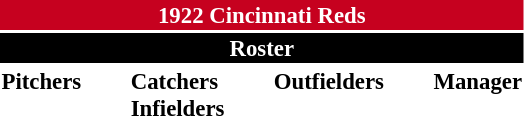<table class="toccolours" style="font-size: 95%;">
<tr>
<th colspan="10" style="background-color: #c6011f; color: white; text-align: center;">1922 Cincinnati Reds</th>
</tr>
<tr>
<td colspan="10" style="background-color: black; color: white; text-align: center;"><strong>Roster</strong></td>
</tr>
<tr>
<td valign="top"><strong>Pitchers</strong><br>







</td>
<td width="25px"></td>
<td valign="top"><strong>Catchers</strong><br>


<strong>Infielders</strong>






</td>
<td width="25px"></td>
<td valign="top"><strong>Outfielders</strong><br>



</td>
<td width="25px"></td>
<td valign="top"><strong>Manager</strong><br></td>
</tr>
</table>
